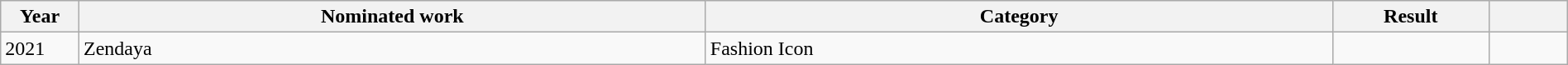<table class="wikitable plainrowheaders" style="width:100%;">
<tr>
<th scope="col" style="width:5%;">Year</th>
<th scope="col" style="width:40%;">Nominated work</th>
<th scope="col" style="width:40%;">Category</th>
<th scope="col" style="width:10%;">Result</th>
<th scope="col" style="width:5%;"></th>
</tr>
<tr>
<td>2021</td>
<td>Zendaya</td>
<td>Fashion Icon</td>
<td></td>
<td style="text-align:center;"></td>
</tr>
</table>
